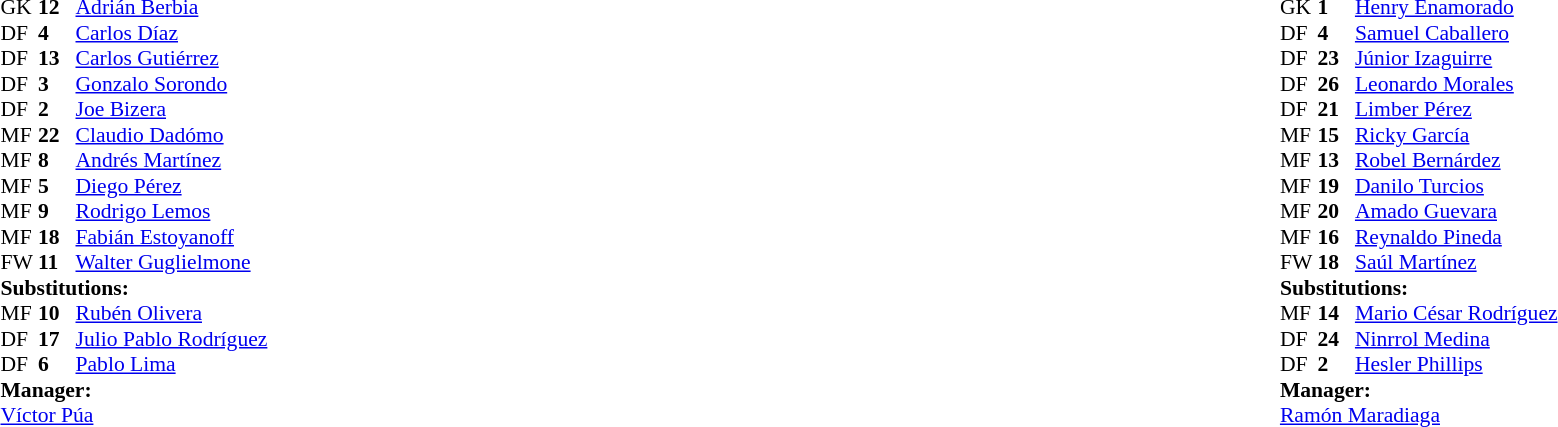<table width="100%">
<tr>
<td valign="top" width="50%"><br><table style="font-size: 90%" cellspacing="0" cellpadding="0">
<tr>
<th width=25></th>
<th width=25></th>
</tr>
<tr>
<td>GK</td>
<td><strong>12</strong></td>
<td><a href='#'>Adrián Berbia</a></td>
</tr>
<tr>
<td>DF</td>
<td><strong>4</strong></td>
<td><a href='#'>Carlos Díaz</a></td>
</tr>
<tr>
<td>DF</td>
<td><strong>13</strong></td>
<td><a href='#'>Carlos Gutiérrez</a></td>
</tr>
<tr>
<td>DF</td>
<td><strong>3</strong></td>
<td><a href='#'>Gonzalo Sorondo</a></td>
<td></td>
</tr>
<tr>
<td>DF</td>
<td><strong>2</strong></td>
<td><a href='#'>Joe Bizera</a></td>
<td></td>
</tr>
<tr>
<td>MF</td>
<td><strong>22</strong></td>
<td><a href='#'>Claudio Dadómo</a></td>
<td></td>
<td></td>
</tr>
<tr>
<td>MF</td>
<td><strong>8</strong></td>
<td><a href='#'>Andrés Martínez</a></td>
<td></td>
<td></td>
</tr>
<tr>
<td>MF</td>
<td><strong>5</strong></td>
<td><a href='#'>Diego Pérez</a></td>
</tr>
<tr>
<td>MF</td>
<td><strong>9</strong></td>
<td><a href='#'>Rodrigo Lemos</a></td>
</tr>
<tr>
<td>MF</td>
<td><strong>18</strong></td>
<td><a href='#'>Fabián Estoyanoff</a></td>
<td></td>
</tr>
<tr>
<td>FW</td>
<td><strong>11</strong></td>
<td><a href='#'>Walter Guglielmone</a></td>
<td></td>
<td></td>
</tr>
<tr>
<td colspan=3><strong>Substitutions:</strong></td>
</tr>
<tr>
<td>MF</td>
<td><strong>10</strong></td>
<td><a href='#'>Rubén Olivera</a></td>
<td></td>
<td></td>
</tr>
<tr>
<td>DF</td>
<td><strong>17</strong></td>
<td><a href='#'>Julio Pablo Rodríguez</a></td>
<td></td>
<td></td>
</tr>
<tr>
<td>DF</td>
<td><strong>6</strong></td>
<td><a href='#'>Pablo Lima</a></td>
<td></td>
<td></td>
</tr>
<tr>
<td colspan=3><strong>Manager:</strong></td>
</tr>
<tr>
<td colspan=3><a href='#'>Víctor Púa</a></td>
</tr>
</table>
</td>
<td valign="top"></td>
<td valign="top" width="50%"><br><table style="font-size: 90%" cellspacing="0" cellpadding="0" align="center">
<tr>
<th width=25></th>
<th width=25></th>
</tr>
<tr>
<td>GK</td>
<td><strong>1</strong></td>
<td><a href='#'>Henry Enamorado</a></td>
</tr>
<tr>
<td>DF</td>
<td><strong>4</strong></td>
<td><a href='#'>Samuel Caballero</a></td>
</tr>
<tr>
<td>DF</td>
<td><strong>23</strong></td>
<td><a href='#'>Júnior Izaguirre</a></td>
</tr>
<tr>
<td>DF</td>
<td><strong>26</strong></td>
<td><a href='#'>Leonardo Morales</a></td>
<td></td>
<td></td>
</tr>
<tr>
<td>DF</td>
<td><strong>21</strong></td>
<td><a href='#'>Limber Pérez</a></td>
</tr>
<tr>
<td>MF</td>
<td><strong>15</strong></td>
<td><a href='#'>Ricky García</a></td>
</tr>
<tr>
<td>MF</td>
<td><strong>13</strong></td>
<td><a href='#'>Robel Bernárdez</a></td>
</tr>
<tr>
<td>MF</td>
<td><strong>19</strong></td>
<td><a href='#'>Danilo Turcios</a></td>
<td></td>
<td></td>
</tr>
<tr>
<td>MF</td>
<td><strong>20</strong></td>
<td><a href='#'>Amado Guevara</a></td>
<td></td>
<td></td>
</tr>
<tr>
<td>MF</td>
<td><strong>16</strong></td>
<td><a href='#'>Reynaldo Pineda</a></td>
<td></td>
</tr>
<tr>
<td>FW</td>
<td><strong>18</strong></td>
<td><a href='#'>Saúl Martínez</a></td>
</tr>
<tr>
<td colspan=3><strong>Substitutions:</strong></td>
</tr>
<tr>
<td>MF</td>
<td><strong>14</strong></td>
<td><a href='#'>Mario César Rodríguez</a></td>
<td></td>
<td></td>
</tr>
<tr>
<td>DF</td>
<td><strong>24</strong></td>
<td><a href='#'>Ninrrol Medina</a></td>
<td></td>
<td></td>
</tr>
<tr>
<td>DF</td>
<td><strong>2</strong></td>
<td><a href='#'>Hesler Phillips</a></td>
<td></td>
<td></td>
</tr>
<tr>
<td colspan=3><strong>Manager:</strong></td>
</tr>
<tr>
<td colspan=3><a href='#'>Ramón Maradiaga</a></td>
</tr>
</table>
</td>
</tr>
</table>
